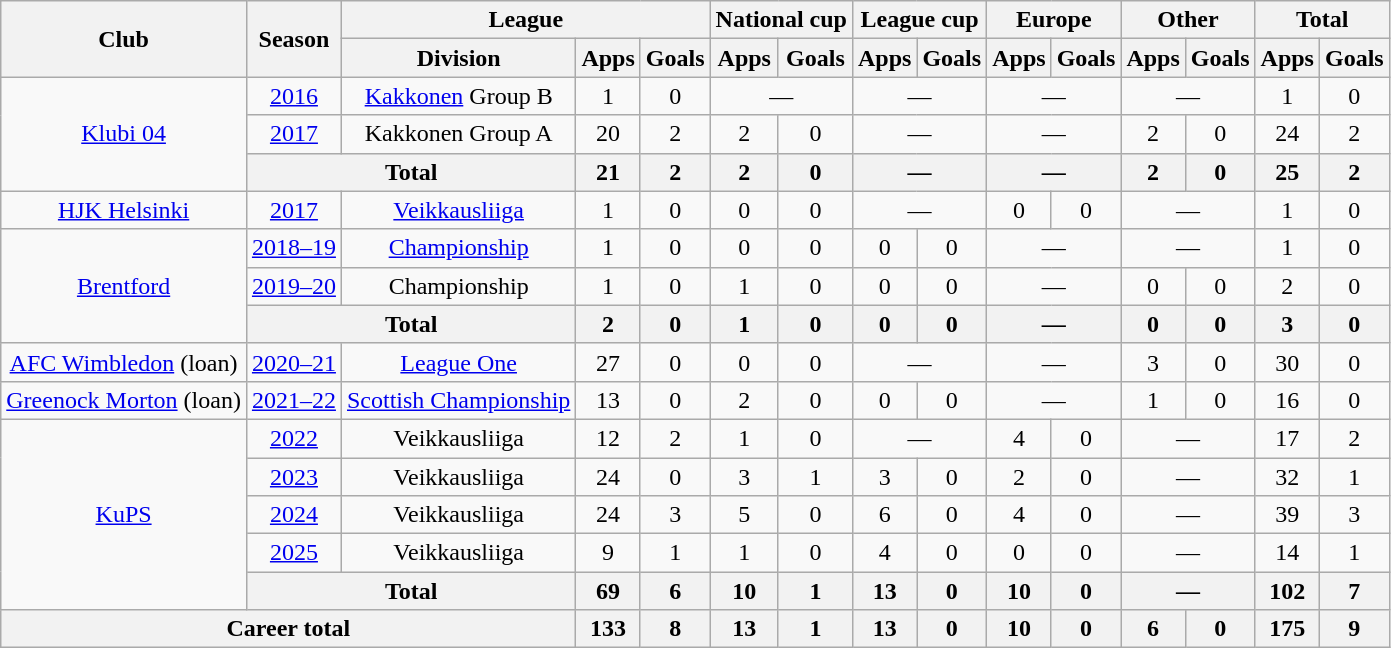<table class="wikitable" style="text-align: center;">
<tr>
<th rowspan="2">Club</th>
<th rowspan="2">Season</th>
<th colspan="3">League</th>
<th colspan="2">National cup</th>
<th colspan="2">League cup</th>
<th colspan="2">Europe</th>
<th colspan="2">Other</th>
<th colspan="2">Total</th>
</tr>
<tr>
<th>Division</th>
<th>Apps</th>
<th>Goals</th>
<th>Apps</th>
<th>Goals</th>
<th>Apps</th>
<th>Goals</th>
<th>Apps</th>
<th>Goals</th>
<th>Apps</th>
<th>Goals</th>
<th>Apps</th>
<th>Goals</th>
</tr>
<tr>
<td rowspan="3"><a href='#'>Klubi 04</a></td>
<td><a href='#'>2016</a></td>
<td><a href='#'>Kakkonen</a> Group B</td>
<td>1</td>
<td>0</td>
<td colspan="2">—</td>
<td colspan="2">—</td>
<td colspan="2">—</td>
<td colspan="2">—</td>
<td>1</td>
<td>0</td>
</tr>
<tr>
<td><a href='#'>2017</a></td>
<td>Kakkonen Group A</td>
<td>20</td>
<td>2</td>
<td>2</td>
<td>0</td>
<td colspan="2">—</td>
<td colspan="2">—</td>
<td>2</td>
<td>0</td>
<td>24</td>
<td>2</td>
</tr>
<tr>
<th colspan="2">Total</th>
<th>21</th>
<th>2</th>
<th>2</th>
<th>0</th>
<th colspan="2">—</th>
<th colspan="2">—</th>
<th>2</th>
<th>0</th>
<th>25</th>
<th>2</th>
</tr>
<tr>
<td><a href='#'>HJK Helsinki</a></td>
<td><a href='#'>2017</a></td>
<td><a href='#'>Veikkausliiga</a></td>
<td>1</td>
<td>0</td>
<td>0</td>
<td>0</td>
<td colspan="2">—</td>
<td>0</td>
<td>0</td>
<td colspan="2">—</td>
<td>1</td>
<td>0</td>
</tr>
<tr>
<td rowspan="3"><a href='#'>Brentford</a></td>
<td><a href='#'>2018–19</a></td>
<td><a href='#'>Championship</a></td>
<td>1</td>
<td>0</td>
<td>0</td>
<td>0</td>
<td>0</td>
<td>0</td>
<td colspan="2">—</td>
<td colspan="2">—</td>
<td>1</td>
<td>0</td>
</tr>
<tr>
<td><a href='#'>2019–20</a></td>
<td>Championship</td>
<td>1</td>
<td>0</td>
<td>1</td>
<td>0</td>
<td>0</td>
<td>0</td>
<td colspan="2">—</td>
<td>0</td>
<td>0</td>
<td>2</td>
<td>0</td>
</tr>
<tr>
<th colspan="2">Total</th>
<th>2</th>
<th>0</th>
<th>1</th>
<th>0</th>
<th>0</th>
<th>0</th>
<th colspan="2">—</th>
<th>0</th>
<th>0</th>
<th>3</th>
<th>0</th>
</tr>
<tr>
<td><a href='#'>AFC Wimbledon</a> (loan)</td>
<td><a href='#'>2020–21</a></td>
<td><a href='#'>League One</a></td>
<td>27</td>
<td>0</td>
<td>0</td>
<td>0</td>
<td colspan="2">—</td>
<td colspan="2">—</td>
<td>3</td>
<td>0</td>
<td>30</td>
<td>0</td>
</tr>
<tr>
<td><a href='#'>Greenock Morton</a> (loan)</td>
<td><a href='#'>2021–22</a></td>
<td><a href='#'>Scottish Championship</a></td>
<td>13</td>
<td>0</td>
<td>2</td>
<td>0</td>
<td>0</td>
<td>0</td>
<td colspan="2">—</td>
<td>1</td>
<td>0</td>
<td>16</td>
<td>0</td>
</tr>
<tr>
<td rowspan="5"><a href='#'>KuPS</a></td>
<td><a href='#'>2022</a></td>
<td>Veikkausliiga</td>
<td>12</td>
<td>2</td>
<td>1</td>
<td>0</td>
<td colspan="2">—</td>
<td>4</td>
<td>0</td>
<td colspan="2">—</td>
<td>17</td>
<td>2</td>
</tr>
<tr>
<td><a href='#'>2023</a></td>
<td>Veikkausliiga</td>
<td>24</td>
<td>0</td>
<td>3</td>
<td>1</td>
<td>3</td>
<td>0</td>
<td>2</td>
<td>0</td>
<td colspan="2">—</td>
<td>32</td>
<td>1</td>
</tr>
<tr>
<td><a href='#'>2024</a></td>
<td>Veikkausliiga</td>
<td>24</td>
<td>3</td>
<td>5</td>
<td>0</td>
<td>6</td>
<td>0</td>
<td>4</td>
<td>0</td>
<td colspan="2">—</td>
<td>39</td>
<td>3</td>
</tr>
<tr>
<td><a href='#'>2025</a></td>
<td>Veikkausliiga</td>
<td>9</td>
<td>1</td>
<td>1</td>
<td>0</td>
<td>4</td>
<td>0</td>
<td>0</td>
<td>0</td>
<td colspan="2">—</td>
<td>14</td>
<td>1</td>
</tr>
<tr>
<th colspan="2">Total</th>
<th>69</th>
<th>6</th>
<th>10</th>
<th>1</th>
<th>13</th>
<th>0</th>
<th>10</th>
<th>0</th>
<th colspan="2">—</th>
<th>102</th>
<th>7</th>
</tr>
<tr>
<th colspan="3">Career total</th>
<th>133</th>
<th>8</th>
<th>13</th>
<th>1</th>
<th>13</th>
<th>0</th>
<th>10</th>
<th>0</th>
<th>6</th>
<th>0</th>
<th>175</th>
<th>9</th>
</tr>
</table>
